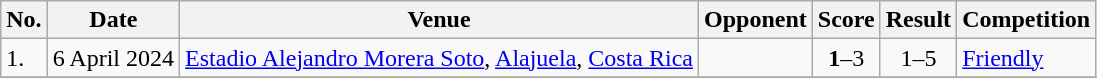<table class="wikitable">
<tr>
<th>No.</th>
<th>Date</th>
<th>Venue</th>
<th>Opponent</th>
<th>Score</th>
<th>Result</th>
<th>Competition</th>
</tr>
<tr>
<td>1.</td>
<td>6 April 2024</td>
<td><a href='#'>Estadio Alejandro Morera Soto</a>, <a href='#'>Alajuela</a>, <a href='#'>Costa Rica</a></td>
<td></td>
<td align=center><strong>1</strong>–3</td>
<td align=center>1–5</td>
<td><a href='#'>Friendly</a></td>
</tr>
<tr>
</tr>
</table>
